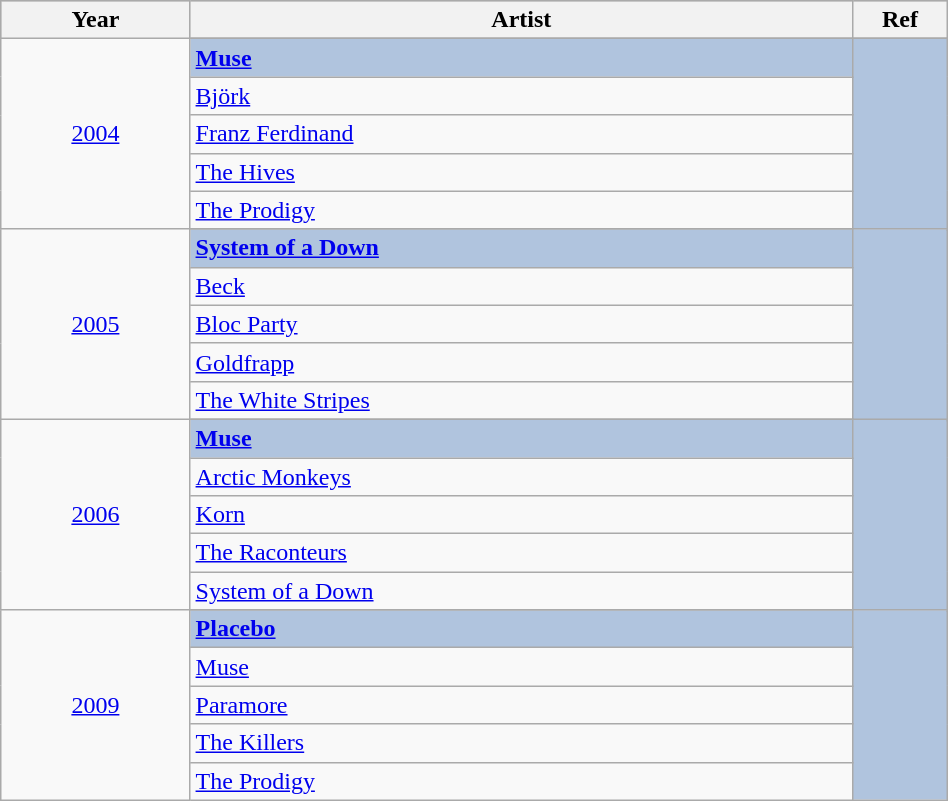<table class="wikitable" style="width:50%;">
<tr style="background:#bebebe;">
<th style="width:10%;">Year</th>
<th style="width:35%;">Artist</th>
<th style="width:5%;">Ref</th>
</tr>
<tr>
<td rowspan="6" align="center"><a href='#'>2004</a></td>
</tr>
<tr style="background:#B0C4DE">
<td><strong><a href='#'>Muse</a></strong></td>
<td rowspan="6" align="center"></td>
</tr>
<tr>
<td><a href='#'>Björk</a></td>
</tr>
<tr>
<td><a href='#'>Franz Ferdinand</a></td>
</tr>
<tr>
<td><a href='#'>The Hives</a></td>
</tr>
<tr>
<td><a href='#'>The Prodigy</a></td>
</tr>
<tr>
<td rowspan="6" align="center"><a href='#'>2005</a></td>
</tr>
<tr style="background:#B0C4DE">
<td><strong><a href='#'>System of a Down</a></strong></td>
<td rowspan="6" align="center"></td>
</tr>
<tr>
<td><a href='#'>Beck</a></td>
</tr>
<tr>
<td><a href='#'>Bloc Party</a></td>
</tr>
<tr>
<td><a href='#'>Goldfrapp</a></td>
</tr>
<tr>
<td><a href='#'>The White Stripes</a></td>
</tr>
<tr>
<td rowspan="6" align="center"><a href='#'>2006</a></td>
</tr>
<tr style="background:#B0C4DE">
<td><strong><a href='#'>Muse</a></strong></td>
<td rowspan="6" align="center"></td>
</tr>
<tr>
<td><a href='#'>Arctic Monkeys</a></td>
</tr>
<tr>
<td><a href='#'>Korn</a></td>
</tr>
<tr>
<td><a href='#'>The Raconteurs</a></td>
</tr>
<tr>
<td><a href='#'>System of a Down</a></td>
</tr>
<tr>
<td rowspan="6" align="center"><a href='#'>2009</a></td>
</tr>
<tr style="background:#B0C4DE">
<td><strong><a href='#'>Placebo</a></strong></td>
<td rowspan="6" align="center"></td>
</tr>
<tr>
<td><a href='#'>Muse</a></td>
</tr>
<tr>
<td><a href='#'>Paramore</a></td>
</tr>
<tr>
<td><a href='#'>The Killers</a></td>
</tr>
<tr>
<td><a href='#'>The Prodigy</a></td>
</tr>
</table>
